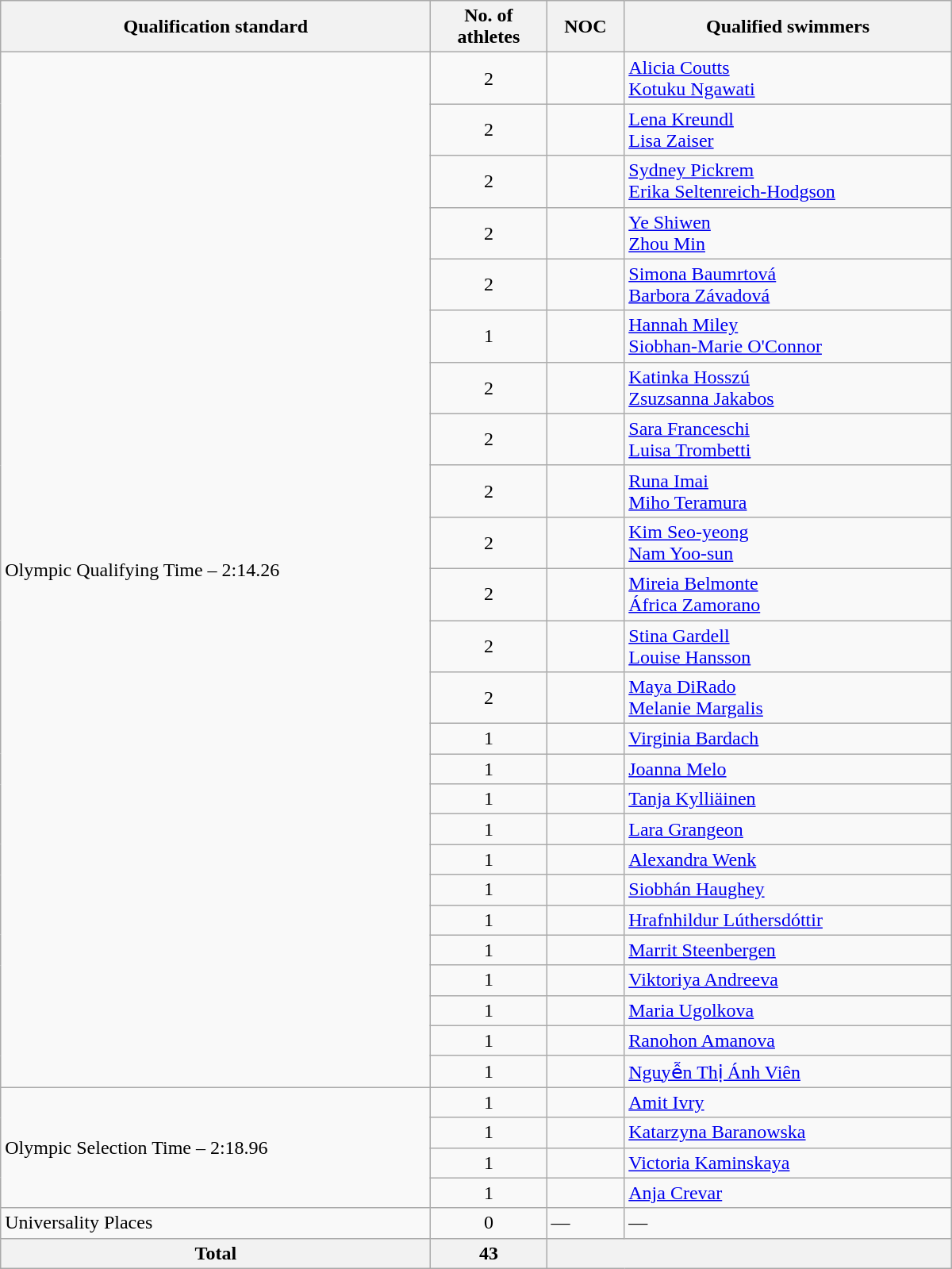<table class=wikitable style="text-align:left" width=800>
<tr>
<th>Qualification standard</th>
<th width=90>No. of athletes</th>
<th>NOC</th>
<th>Qualified swimmers</th>
</tr>
<tr>
<td rowspan="25">Olympic Qualifying Time – 2:14.26</td>
<td align=center>2</td>
<td></td>
<td><a href='#'>Alicia Coutts</a><br><a href='#'>Kotuku Ngawati</a></td>
</tr>
<tr>
<td align=center>2</td>
<td></td>
<td><a href='#'>Lena Kreundl</a><br><a href='#'>Lisa Zaiser</a></td>
</tr>
<tr>
<td align=center>2</td>
<td></td>
<td><a href='#'>Sydney Pickrem</a><br><a href='#'>Erika Seltenreich-Hodgson</a></td>
</tr>
<tr>
<td align=center>2</td>
<td></td>
<td><a href='#'>Ye Shiwen</a><br><a href='#'>Zhou Min</a></td>
</tr>
<tr>
<td align=center>2</td>
<td></td>
<td><a href='#'>Simona Baumrtová</a><br><a href='#'>Barbora Závadová</a></td>
</tr>
<tr>
<td align=center>1</td>
<td></td>
<td><a href='#'>Hannah Miley</a><br><a href='#'>Siobhan-Marie O'Connor</a></td>
</tr>
<tr>
<td align=center>2</td>
<td></td>
<td><a href='#'>Katinka Hosszú</a><br><a href='#'>Zsuzsanna Jakabos</a></td>
</tr>
<tr>
<td align="center">2</td>
<td></td>
<td><a href='#'>Sara Franceschi</a><br><a href='#'>Luisa Trombetti</a></td>
</tr>
<tr>
<td align=center>2</td>
<td></td>
<td><a href='#'>Runa Imai</a><br><a href='#'>Miho Teramura</a></td>
</tr>
<tr>
<td align=center>2</td>
<td></td>
<td><a href='#'>Kim Seo-yeong</a><br><a href='#'>Nam Yoo-sun</a></td>
</tr>
<tr>
<td align=center>2</td>
<td></td>
<td><a href='#'>Mireia Belmonte</a><br><a href='#'>África Zamorano</a></td>
</tr>
<tr>
<td align=center>2</td>
<td></td>
<td><a href='#'>Stina Gardell</a><br><a href='#'>Louise Hansson</a></td>
</tr>
<tr>
<td align=center>2</td>
<td></td>
<td><a href='#'>Maya DiRado</a><br><a href='#'>Melanie Margalis</a></td>
</tr>
<tr>
<td align=center>1</td>
<td></td>
<td><a href='#'>Virginia Bardach</a></td>
</tr>
<tr>
<td align=center>1</td>
<td></td>
<td><a href='#'>Joanna Melo</a></td>
</tr>
<tr>
<td align=center>1</td>
<td></td>
<td><a href='#'>Tanja Kylliäinen</a></td>
</tr>
<tr>
<td align=center>1</td>
<td></td>
<td><a href='#'>Lara Grangeon</a></td>
</tr>
<tr>
<td align=center>1</td>
<td></td>
<td><a href='#'>Alexandra Wenk</a></td>
</tr>
<tr>
<td align=center>1</td>
<td></td>
<td><a href='#'>Siobhán Haughey</a></td>
</tr>
<tr>
<td align=center>1</td>
<td></td>
<td><a href='#'>Hrafnhildur Lúthersdóttir</a></td>
</tr>
<tr>
<td align=center>1</td>
<td></td>
<td><a href='#'>Marrit Steenbergen</a></td>
</tr>
<tr>
<td align=center>1</td>
<td></td>
<td><a href='#'>Viktoriya Andreeva</a></td>
</tr>
<tr>
<td align=center>1</td>
<td></td>
<td><a href='#'>Maria Ugolkova</a></td>
</tr>
<tr>
<td align=center>1</td>
<td></td>
<td><a href='#'>Ranohon Amanova</a></td>
</tr>
<tr>
<td align=center>1</td>
<td></td>
<td><a href='#'>Nguyễn Thị Ánh Viên</a></td>
</tr>
<tr>
<td rowspan=4>Olympic Selection Time – 2:18.96</td>
<td align=center>1</td>
<td></td>
<td><a href='#'>Amit Ivry</a></td>
</tr>
<tr>
<td align=center>1</td>
<td></td>
<td><a href='#'>Katarzyna Baranowska</a></td>
</tr>
<tr>
<td align=center>1</td>
<td></td>
<td><a href='#'>Victoria Kaminskaya</a></td>
</tr>
<tr>
<td align=center>1</td>
<td></td>
<td><a href='#'>Anja Crevar</a></td>
</tr>
<tr>
<td>Universality Places</td>
<td align=center>0</td>
<td>—</td>
<td>—</td>
</tr>
<tr>
<th><strong>Total</strong></th>
<th>43</th>
<th colspan=2></th>
</tr>
</table>
